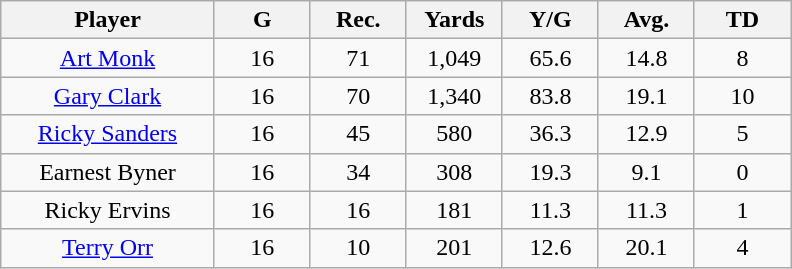<table class="wikitable" style="text-align:center">
<tr>
<th width="20%">Player</th>
<th width="9%">G</th>
<th width="9%">Rec.</th>
<th width="9%">Yards</th>
<th width="9%">Y/G</th>
<th width="9%">Avg.</th>
<th width="9%">TD</th>
</tr>
<tr>
<td><a href='#'>Art Monk</a></td>
<td>16</td>
<td>71</td>
<td>1,049</td>
<td>65.6</td>
<td>14.8</td>
<td>8</td>
</tr>
<tr>
<td><a href='#'>Gary Clark</a></td>
<td>16</td>
<td>70</td>
<td>1,340</td>
<td>83.8</td>
<td>19.1</td>
<td>10</td>
</tr>
<tr>
<td><a href='#'>Ricky Sanders</a></td>
<td>16</td>
<td>45</td>
<td>580</td>
<td>36.3</td>
<td>12.9</td>
<td>5</td>
</tr>
<tr>
<td>Earnest Byner</td>
<td>16</td>
<td>34</td>
<td>308</td>
<td>19.3</td>
<td>9.1</td>
<td>0</td>
</tr>
<tr>
<td>Ricky Ervins</td>
<td>16</td>
<td>16</td>
<td>181</td>
<td>11.3</td>
<td>11.3</td>
<td>1</td>
</tr>
<tr>
<td><a href='#'>Terry Orr</a></td>
<td>16</td>
<td>10</td>
<td>201</td>
<td>12.6</td>
<td>20.1</td>
<td>4</td>
</tr>
</table>
